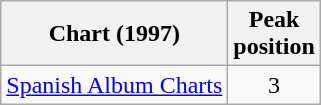<table class="wikitable sortable">
<tr>
<th>Chart (1997)</th>
<th>Peak<br>position</th>
</tr>
<tr>
<td><a href='#'>Spanish Album Charts</a></td>
<td align="center">3</td>
</tr>
</table>
